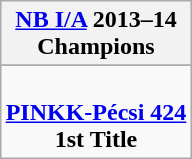<table class="wikitable" style="text-align: center; margin: 0 auto;">
<tr>
<th><a href='#'>NB I/A</a> 2013–14<br>Champions</th>
</tr>
<tr>
</tr>
<tr>
<td><br><strong><a href='#'>PINKK-Pécsi 424</a></strong><br><strong>1st Title</strong></td>
</tr>
</table>
